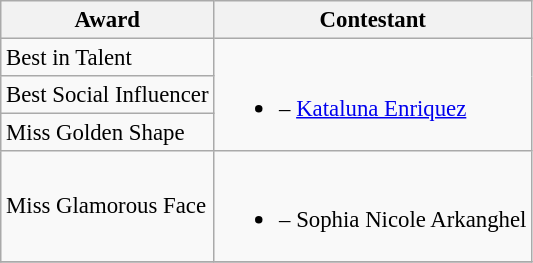<table class="wikitable sortable unsortable" style="font-size: 95%;">
<tr>
<th>Award</th>
<th>Contestant</th>
</tr>
<tr>
<td>Best in Talent</td>
<td rowspan="3"><br><ul><li> – <a href='#'>Kataluna Enriquez</a></li></ul></td>
</tr>
<tr>
<td>Best Social Influencer</td>
</tr>
<tr>
<td>Miss Golden Shape</td>
</tr>
<tr>
<td>Miss Glamorous Face</td>
<td><br><ul><li> – Sophia Nicole Arkanghel</li></ul></td>
</tr>
<tr>
</tr>
</table>
